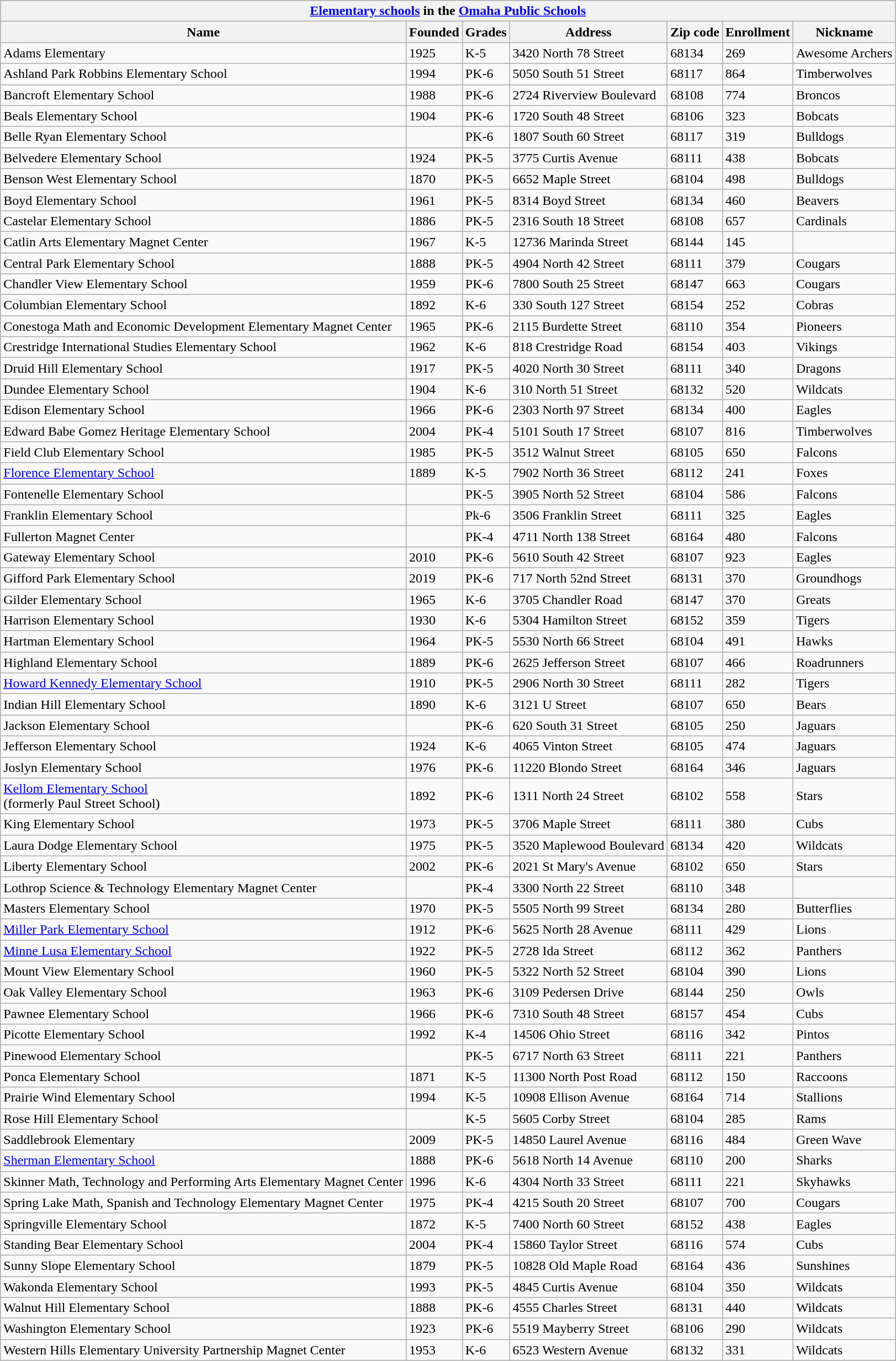<table class="wikitable">
<tr>
<th colspan="7" align="center"><strong><a href='#'>Elementary schools</a> in the <a href='#'>Omaha Public Schools</a></strong></th>
</tr>
<tr>
<th>Name</th>
<th>Founded</th>
<th>Grades</th>
<th>Address</th>
<th>Zip code</th>
<th>Enrollment</th>
<th>Nickname</th>
</tr>
<tr>
<td>Adams Elementary</td>
<td>1925</td>
<td>K-5</td>
<td>3420 North 78 Street</td>
<td>68134</td>
<td>269</td>
<td>Awesome Archers</td>
</tr>
<tr>
<td>Ashland Park Robbins Elementary School</td>
<td>1994</td>
<td>PK-6</td>
<td>5050 South 51 Street</td>
<td>68117</td>
<td>864</td>
<td>Timberwolves</td>
</tr>
<tr>
<td>Bancroft Elementary School</td>
<td>1988</td>
<td>PK-6</td>
<td>2724 Riverview Boulevard</td>
<td>68108</td>
<td>774</td>
<td>Broncos</td>
</tr>
<tr>
<td>Beals Elementary School</td>
<td>1904</td>
<td>PK-6</td>
<td>1720 South 48 Street</td>
<td>68106</td>
<td>323</td>
<td>Bobcats</td>
</tr>
<tr>
<td>Belle Ryan Elementary School</td>
<td></td>
<td>PK-6</td>
<td>1807 South 60 Street</td>
<td>68117</td>
<td>319</td>
<td>Bulldogs</td>
</tr>
<tr>
<td>Belvedere Elementary School</td>
<td>1924</td>
<td>PK-5</td>
<td>3775 Curtis Avenue</td>
<td>68111</td>
<td>438</td>
<td>Bobcats</td>
</tr>
<tr>
<td>Benson West Elementary School</td>
<td>1870</td>
<td>PK-5</td>
<td>6652 Maple Street</td>
<td>68104</td>
<td>498</td>
<td>Bulldogs</td>
</tr>
<tr>
<td>Boyd Elementary School</td>
<td>1961</td>
<td>PK-5</td>
<td>8314 Boyd Street</td>
<td>68134</td>
<td>460</td>
<td>Beavers</td>
</tr>
<tr>
<td>Castelar Elementary School</td>
<td>1886</td>
<td>PK-5</td>
<td>2316 South 18 Street</td>
<td>68108</td>
<td>657</td>
<td>Cardinals</td>
</tr>
<tr>
<td>Catlin Arts Elementary Magnet Center</td>
<td>1967</td>
<td>K-5</td>
<td>12736 Marinda Street</td>
<td>68144</td>
<td>145</td>
<td></td>
</tr>
<tr>
<td>Central Park Elementary School</td>
<td>1888</td>
<td>PK-5</td>
<td>4904 North 42 Street</td>
<td>68111</td>
<td>379</td>
<td>Cougars</td>
</tr>
<tr>
<td>Chandler View Elementary School</td>
<td>1959</td>
<td>PK-6</td>
<td>7800 South 25 Street</td>
<td>68147</td>
<td>663</td>
<td>Cougars</td>
</tr>
<tr>
<td>Columbian Elementary School</td>
<td>1892</td>
<td>K-6</td>
<td>330 South 127 Street</td>
<td>68154</td>
<td>252</td>
<td>Cobras</td>
</tr>
<tr>
<td>Conestoga Math and Economic Development Elementary Magnet Center</td>
<td>1965</td>
<td>PK-6</td>
<td>2115 Burdette Street</td>
<td>68110</td>
<td>354</td>
<td>Pioneers</td>
</tr>
<tr>
<td>Crestridge International Studies Elementary School</td>
<td>1962</td>
<td>K-6</td>
<td>818 Crestridge Road</td>
<td>68154</td>
<td>403</td>
<td>Vikings</td>
</tr>
<tr>
<td>Druid Hill Elementary School</td>
<td>1917</td>
<td>PK-5</td>
<td>4020 North 30 Street</td>
<td>68111</td>
<td>340</td>
<td>Dragons</td>
</tr>
<tr>
<td>Dundee Elementary School</td>
<td>1904</td>
<td>K-6</td>
<td>310 North 51 Street</td>
<td>68132</td>
<td>520</td>
<td>Wildcats</td>
</tr>
<tr>
<td>Edison Elementary School</td>
<td>1966</td>
<td>PK-6</td>
<td>2303 North 97 Street</td>
<td>68134</td>
<td>400</td>
<td>Eagles</td>
</tr>
<tr>
<td>Edward Babe Gomez Heritage Elementary School</td>
<td>2004</td>
<td>PK-4</td>
<td>5101 South 17 Street</td>
<td>68107</td>
<td>816</td>
<td>Timberwolves</td>
</tr>
<tr>
<td>Field Club Elementary School</td>
<td>1985</td>
<td>PK-5</td>
<td>3512 Walnut Street</td>
<td>68105</td>
<td>650</td>
<td>Falcons</td>
</tr>
<tr>
<td><a href='#'>Florence Elementary School</a></td>
<td>1889</td>
<td>K-5</td>
<td>7902 North 36 Street</td>
<td>68112</td>
<td>241</td>
<td>Foxes</td>
</tr>
<tr>
<td>Fontenelle Elementary School</td>
<td></td>
<td>PK-5</td>
<td>3905 North 52 Street</td>
<td>68104</td>
<td>586</td>
<td>Falcons</td>
</tr>
<tr>
<td>Franklin Elementary School</td>
<td></td>
<td>Pk-6</td>
<td>3506 Franklin Street</td>
<td>68111</td>
<td>325</td>
<td>Eagles</td>
</tr>
<tr>
<td>Fullerton Magnet Center</td>
<td></td>
<td>PK-4</td>
<td>4711 North 138 Street</td>
<td>68164</td>
<td>480</td>
<td>Falcons</td>
</tr>
<tr>
<td>Gateway Elementary School</td>
<td>2010</td>
<td>PK-6</td>
<td>5610 South 42 Street</td>
<td>68107</td>
<td>923</td>
<td>Eagles</td>
</tr>
<tr>
<td>Gifford Park Elementary School</td>
<td>2019</td>
<td>PK-6</td>
<td>717 North 52nd Street</td>
<td>68131</td>
<td>370</td>
<td>Groundhogs</td>
</tr>
<tr>
<td>Gilder Elementary School</td>
<td>1965</td>
<td>K-6</td>
<td>3705 Chandler Road</td>
<td>68147</td>
<td>370</td>
<td>Greats</td>
</tr>
<tr>
<td>Harrison Elementary School</td>
<td>1930</td>
<td>K-6</td>
<td>5304 Hamilton Street</td>
<td>68152</td>
<td>359</td>
<td>Tigers</td>
</tr>
<tr>
<td>Hartman Elementary School</td>
<td>1964</td>
<td>PK-5</td>
<td>5530 North 66 Street</td>
<td>68104</td>
<td>491</td>
<td>Hawks</td>
</tr>
<tr>
<td>Highland Elementary School</td>
<td>1889</td>
<td>PK-6</td>
<td>2625 Jefferson Street</td>
<td>68107</td>
<td>466</td>
<td>Roadrunners</td>
</tr>
<tr>
<td><a href='#'>Howard Kennedy Elementary School</a></td>
<td>1910</td>
<td>PK-5</td>
<td>2906 North 30 Street</td>
<td>68111</td>
<td>282</td>
<td>Tigers</td>
</tr>
<tr>
<td>Indian Hill Elementary School</td>
<td>1890</td>
<td>K-6</td>
<td>3121 U Street</td>
<td>68107</td>
<td>650</td>
<td>Bears</td>
</tr>
<tr>
<td>Jackson Elementary School</td>
<td></td>
<td>PK-6</td>
<td>620 South 31 Street</td>
<td>68105</td>
<td>250</td>
<td>Jaguars</td>
</tr>
<tr>
<td>Jefferson Elementary School</td>
<td>1924</td>
<td>K-6</td>
<td>4065 Vinton Street</td>
<td>68105</td>
<td>474</td>
<td>Jaguars</td>
</tr>
<tr>
<td>Joslyn Elementary School</td>
<td>1976</td>
<td>PK-6</td>
<td>11220 Blondo Street</td>
<td>68164</td>
<td>346</td>
<td>Jaguars</td>
</tr>
<tr>
<td><a href='#'>Kellom Elementary School</a><br>(formerly Paul Street School)</td>
<td>1892</td>
<td>PK-6</td>
<td>1311 North 24 Street</td>
<td>68102</td>
<td>558</td>
<td>Stars</td>
</tr>
<tr>
<td>King Elementary School</td>
<td>1973</td>
<td>PK-5</td>
<td>3706 Maple Street</td>
<td>68111</td>
<td>380</td>
<td>Cubs</td>
</tr>
<tr>
<td>Laura Dodge Elementary School</td>
<td>1975</td>
<td>PK-5</td>
<td>3520 Maplewood Boulevard</td>
<td>68134</td>
<td>420</td>
<td>Wildcats</td>
</tr>
<tr>
<td>Liberty Elementary School</td>
<td>2002</td>
<td>PK-6</td>
<td>2021 St Mary's Avenue</td>
<td>68102</td>
<td>650</td>
<td>Stars</td>
</tr>
<tr>
<td>Lothrop Science & Technology Elementary Magnet Center</td>
<td></td>
<td>PK-4</td>
<td>3300 North 22 Street</td>
<td>68110</td>
<td>348</td>
<td></td>
</tr>
<tr>
<td>Masters Elementary School</td>
<td>1970</td>
<td>PK-5</td>
<td>5505 North 99 Street</td>
<td>68134</td>
<td>280</td>
<td>Butterflies</td>
</tr>
<tr>
<td><a href='#'>Miller Park Elementary School</a></td>
<td>1912</td>
<td>PK-6</td>
<td>5625 North 28 Avenue</td>
<td>68111</td>
<td>429</td>
<td>Lions</td>
</tr>
<tr>
<td><a href='#'>Minne Lusa Elementary School</a></td>
<td>1922</td>
<td>PK-5</td>
<td>2728 Ida Street</td>
<td>68112</td>
<td>362</td>
<td>Panthers</td>
</tr>
<tr>
<td>Mount View Elementary School</td>
<td>1960</td>
<td>PK-5</td>
<td>5322 North 52 Street</td>
<td>68104</td>
<td>390</td>
<td>Lions</td>
</tr>
<tr>
<td>Oak Valley Elementary School</td>
<td>1963</td>
<td>PK-6</td>
<td>3109 Pedersen Drive</td>
<td>68144</td>
<td>250</td>
<td>Owls</td>
</tr>
<tr>
<td>Pawnee Elementary School</td>
<td>1966</td>
<td>PK-6</td>
<td>7310 South 48 Street</td>
<td>68157</td>
<td>454</td>
<td>Cubs</td>
</tr>
<tr>
<td>Picotte Elementary School</td>
<td>1992</td>
<td>K-4</td>
<td>14506 Ohio Street</td>
<td>68116</td>
<td>342</td>
<td>Pintos</td>
</tr>
<tr>
<td>Pinewood Elementary School</td>
<td></td>
<td>PK-5</td>
<td>6717 North 63 Street</td>
<td>68111</td>
<td>221</td>
<td>Panthers</td>
</tr>
<tr>
<td>Ponca Elementary School</td>
<td>1871</td>
<td>K-5</td>
<td>11300 North Post Road</td>
<td>68112</td>
<td>150</td>
<td>Raccoons</td>
</tr>
<tr>
<td>Prairie Wind Elementary School</td>
<td>1994</td>
<td>K-5</td>
<td>10908 Ellison Avenue</td>
<td>68164</td>
<td>714</td>
<td>Stallions</td>
</tr>
<tr>
<td>Rose Hill Elementary School</td>
<td></td>
<td>K-5</td>
<td>5605 Corby Street</td>
<td>68104</td>
<td>285</td>
<td>Rams</td>
</tr>
<tr>
<td>Saddlebrook Elementary</td>
<td>2009</td>
<td>PK-5</td>
<td>14850 Laurel Avenue</td>
<td>68116</td>
<td>484</td>
<td>Green Wave</td>
</tr>
<tr>
<td><a href='#'>Sherman Elementary School</a></td>
<td>1888</td>
<td>PK-6</td>
<td>5618 North 14 Avenue</td>
<td>68110</td>
<td>200</td>
<td>Sharks</td>
</tr>
<tr>
<td>Skinner Math, Technology and Performing Arts Elementary Magnet Center</td>
<td>1996</td>
<td>K-6</td>
<td>4304 North 33 Street</td>
<td>68111</td>
<td>221</td>
<td>Skyhawks</td>
</tr>
<tr>
<td>Spring Lake Math, Spanish and Technology Elementary Magnet Center</td>
<td>1975</td>
<td>PK-4</td>
<td>4215 South 20 Street</td>
<td>68107</td>
<td>700</td>
<td>Cougars</td>
</tr>
<tr>
<td>Springville Elementary School</td>
<td>1872</td>
<td>K-5</td>
<td>7400 North 60 Street</td>
<td>68152</td>
<td>438</td>
<td>Eagles</td>
</tr>
<tr>
<td>Standing Bear Elementary School</td>
<td>2004</td>
<td>PK-4</td>
<td>15860 Taylor Street</td>
<td>68116</td>
<td>574</td>
<td>Cubs</td>
</tr>
<tr>
<td>Sunny Slope Elementary School</td>
<td>1879</td>
<td>PK-5</td>
<td>10828 Old Maple Road</td>
<td>68164</td>
<td>436</td>
<td>Sunshines</td>
</tr>
<tr>
<td>Wakonda Elementary School</td>
<td>1993</td>
<td>PK-5</td>
<td>4845 Curtis Avenue</td>
<td>68104</td>
<td>350</td>
<td>Wildcats</td>
</tr>
<tr>
<td>Walnut Hill Elementary School</td>
<td>1888</td>
<td>PK-6</td>
<td>4555 Charles Street</td>
<td>68131</td>
<td>440</td>
<td>Wildcats</td>
</tr>
<tr>
<td>Washington Elementary School</td>
<td>1923</td>
<td>PK-6</td>
<td>5519 Mayberry Street</td>
<td>68106</td>
<td>290</td>
<td>Wildcats</td>
</tr>
<tr>
<td>Western Hills Elementary University Partnership Magnet Center</td>
<td>1953</td>
<td>K-6</td>
<td>6523 Western Avenue</td>
<td>68132</td>
<td>331</td>
<td>Wildcats</td>
</tr>
</table>
